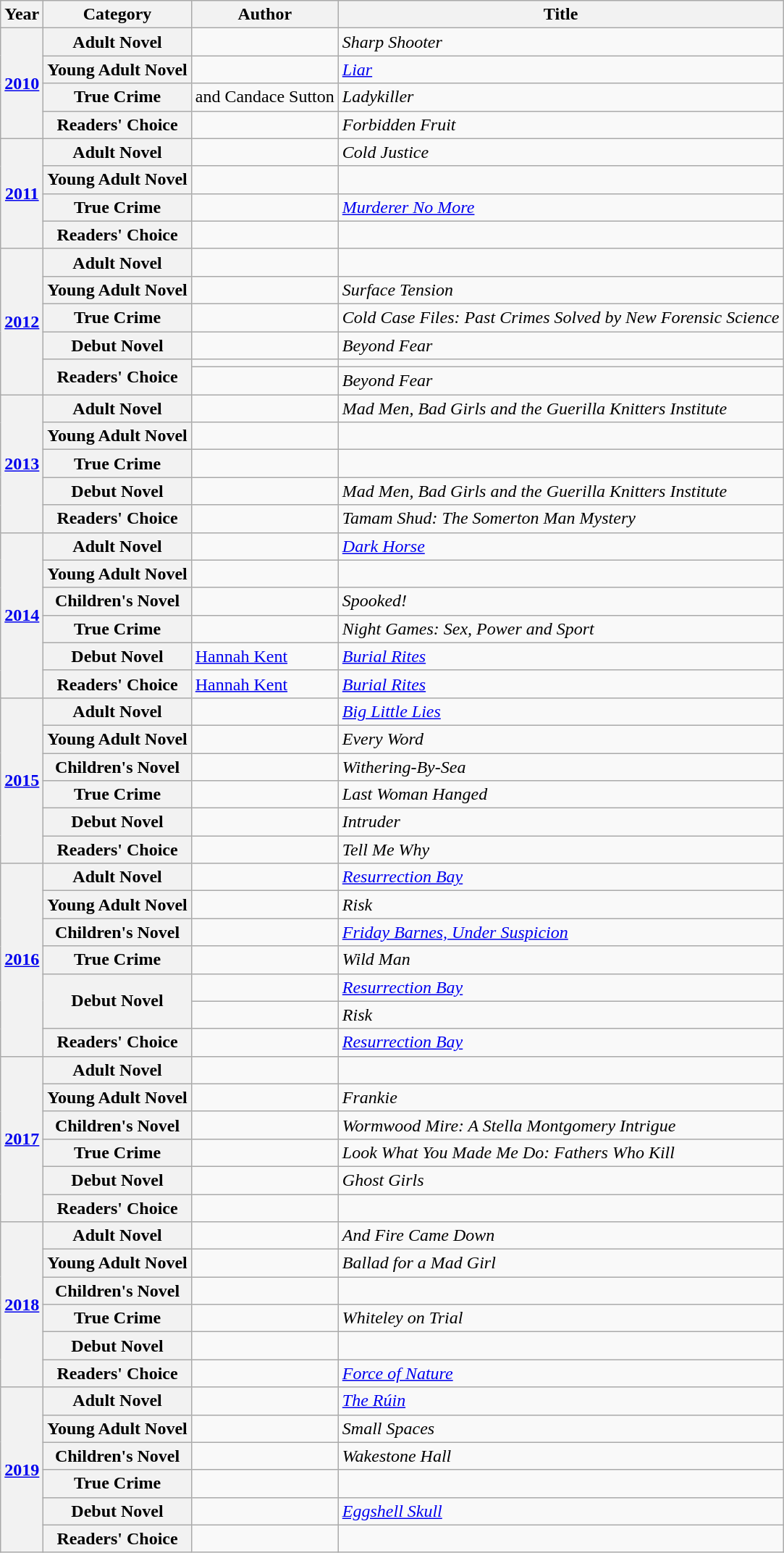<table class="wikitable sortable mw-collapsible">
<tr>
<th>Year</th>
<th>Category</th>
<th>Author</th>
<th>Title</th>
</tr>
<tr>
<th rowspan="4"><strong><a href='#'>2010</a></strong></th>
<th>Adult Novel</th>
<td></td>
<td><em>Sharp Shooter</em></td>
</tr>
<tr>
<th>Young Adult Novel</th>
<td></td>
<td><em><a href='#'>Liar</a></em></td>
</tr>
<tr>
<th>True Crime</th>
<td> and Candace Sutton</td>
<td><em>Ladykiller</em></td>
</tr>
<tr>
<th>Readers' Choice</th>
<td></td>
<td><em>Forbidden Fruit</em></td>
</tr>
<tr>
<th rowspan="4"><strong><a href='#'>2011</a></strong></th>
<th>Adult Novel</th>
<td></td>
<td><em>Cold Justice</em></td>
</tr>
<tr>
<th>Young Adult Novel</th>
<td></td>
<td><em></em></td>
</tr>
<tr>
<th>True Crime</th>
<td></td>
<td><em><a href='#'>Murderer No More</a></em></td>
</tr>
<tr>
<th>Readers' Choice</th>
<td></td>
<td><em></em></td>
</tr>
<tr>
<th rowspan="6"><strong><a href='#'>2012</a></strong></th>
<th>Adult Novel</th>
<td></td>
<td><em></em></td>
</tr>
<tr>
<th>Young Adult Novel</th>
<td></td>
<td><em>Surface Tension</em></td>
</tr>
<tr>
<th>True Crime</th>
<td></td>
<td><em>Cold Case Files: Past Crimes Solved by New Forensic Science</em></td>
</tr>
<tr>
<th>Debut Novel</th>
<td></td>
<td><em>Beyond Fear</em></td>
</tr>
<tr>
<th rowspan="2">Readers' Choice</th>
<td></td>
<td><em></em></td>
</tr>
<tr>
<td></td>
<td><em>Beyond Fear</em></td>
</tr>
<tr>
<th rowspan="5"><strong><a href='#'>2013</a></strong></th>
<th>Adult Novel</th>
<td></td>
<td><em>Mad Men, Bad Girls and the Guerilla Knitters Institute</em></td>
</tr>
<tr>
<th>Young Adult Novel</th>
<td></td>
<td><em></em></td>
</tr>
<tr>
<th>True Crime</th>
<td></td>
<td><em></em></td>
</tr>
<tr>
<th>Debut Novel</th>
<td></td>
<td><em>Mad Men, Bad Girls and the Guerilla Knitters Institute</em></td>
</tr>
<tr>
<th>Readers' Choice</th>
<td></td>
<td><em>Tamam Shud: The Somerton Man Mystery</em></td>
</tr>
<tr>
<th rowspan="6"><strong><a href='#'>2014</a></strong></th>
<th>Adult Novel</th>
<td></td>
<td><em><a href='#'>Dark Horse</a></em></td>
</tr>
<tr>
<th>Young Adult Novel</th>
<td></td>
<td><em></em></td>
</tr>
<tr>
<th>Children's Novel</th>
<td></td>
<td><em>Spooked!</em></td>
</tr>
<tr>
<th>True Crime</th>
<td></td>
<td><em>Night Games: Sex, Power and Sport</em></td>
</tr>
<tr>
<th>Debut Novel</th>
<td><a href='#'>Hannah Kent</a></td>
<td><em><a href='#'>Burial Rites</a></em></td>
</tr>
<tr>
<th>Readers' Choice</th>
<td><a href='#'>Hannah Kent</a></td>
<td><em><a href='#'>Burial Rites</a></em></td>
</tr>
<tr>
<th rowspan="6"><strong><a href='#'>2015</a></strong></th>
<th>Adult Novel</th>
<td></td>
<td><em><a href='#'>Big Little Lies</a></em></td>
</tr>
<tr>
<th>Young Adult Novel</th>
<td></td>
<td><em>Every Word</em></td>
</tr>
<tr>
<th>Children's Novel</th>
<td></td>
<td><em>Withering-By-Sea</em></td>
</tr>
<tr>
<th>True Crime</th>
<td></td>
<td><em>Last Woman Hanged</em></td>
</tr>
<tr>
<th>Debut Novel</th>
<td></td>
<td><em>Intruder</em></td>
</tr>
<tr>
<th>Readers' Choice</th>
<td></td>
<td><em>Tell Me Why</em></td>
</tr>
<tr>
<th rowspan="7"><strong><a href='#'>2016</a></strong></th>
<th>Adult Novel</th>
<td></td>
<td><em><a href='#'>Resurrection Bay</a></em></td>
</tr>
<tr>
<th>Young Adult Novel</th>
<td></td>
<td><em>Risk</em></td>
</tr>
<tr>
<th>Children's Novel</th>
<td></td>
<td><em><a href='#'>Friday Barnes, Under Suspicion</a></em></td>
</tr>
<tr>
<th>True Crime</th>
<td></td>
<td><em>Wild Man</em></td>
</tr>
<tr>
<th rowspan="2">Debut Novel</th>
<td></td>
<td><em><a href='#'>Resurrection Bay</a></em></td>
</tr>
<tr>
<td></td>
<td><em>Risk</em></td>
</tr>
<tr>
<th>Readers' Choice</th>
<td></td>
<td><em><a href='#'>Resurrection Bay</a></em></td>
</tr>
<tr>
<th rowspan="6"><strong><a href='#'>2017</a></strong></th>
<th>Adult Novel</th>
<td></td>
<td><em></em></td>
</tr>
<tr>
<th>Young Adult Novel</th>
<td></td>
<td><em>Frankie</em></td>
</tr>
<tr>
<th>Children's Novel</th>
<td></td>
<td><em>Wormwood Mire: A Stella Montgomery Intrigue</em></td>
</tr>
<tr>
<th>True Crime</th>
<td></td>
<td><em>Look What You Made Me Do: Fathers Who Kill</em></td>
</tr>
<tr>
<th>Debut Novel</th>
<td></td>
<td><em>Ghost Girls</em></td>
</tr>
<tr>
<th>Readers' Choice</th>
<td></td>
<td><em></em></td>
</tr>
<tr>
<th rowspan="6"><strong><a href='#'>2018</a></strong></th>
<th>Adult Novel</th>
<td></td>
<td><em>And Fire Came Down</em></td>
</tr>
<tr>
<th>Young Adult Novel</th>
<td></td>
<td><em>Ballad for a Mad Girl</em></td>
</tr>
<tr>
<th>Children's Novel</th>
<td></td>
<td><em></em></td>
</tr>
<tr>
<th>True Crime</th>
<td></td>
<td><em>Whiteley on Trial</em></td>
</tr>
<tr>
<th>Debut Novel</th>
<td></td>
<td><em></em></td>
</tr>
<tr>
<th>Readers' Choice</th>
<td></td>
<td><em><a href='#'>Force of Nature</a></em></td>
</tr>
<tr>
<th rowspan="6"><strong><a href='#'>2019</a></strong></th>
<th>Adult Novel</th>
<td></td>
<td><em><a href='#'>The Rúin</a></em></td>
</tr>
<tr>
<th>Young Adult Novel</th>
<td></td>
<td><em>Small Spaces</em></td>
</tr>
<tr>
<th>Children's Novel</th>
<td></td>
<td><em>Wakestone Hall</em></td>
</tr>
<tr>
<th>True Crime</th>
<td></td>
<td><em></em></td>
</tr>
<tr>
<th>Debut Novel</th>
<td></td>
<td><em><a href='#'>Eggshell Skull</a></em></td>
</tr>
<tr>
<th>Readers' Choice</th>
<td></td>
<td><em></em></td>
</tr>
</table>
